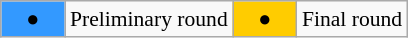<table class="wikitable" style="margin:0.5em auto; font-size:90%; position:relative">
<tr>
<td style="width:2.5em; background:#3399ff; text-align:center">●</td>
<td>Preliminary round</td>
<td style="width:2.5em; background:#ffcc00; text-align:center">●</td>
<td>Final round</td>
</tr>
</table>
